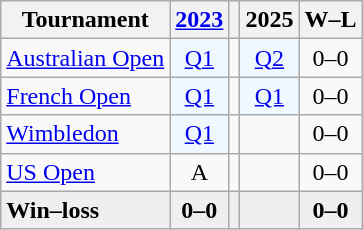<table class="wikitable" style=text-align:center>
<tr>
<th>Tournament</th>
<th><a href='#'>2023</a></th>
<th></th>
<th>2025</th>
<th>W–L</th>
</tr>
<tr>
<td align=left><a href='#'>Australian Open</a></td>
<td bgcolor=f0f8ff><a href='#'>Q1</a></td>
<td></td>
<td bgcolor=f0f8ff><a href='#'>Q2</a></td>
<td>0–0</td>
</tr>
<tr>
<td align=left><a href='#'>French Open</a></td>
<td bgcolor=f0f8ff><a href='#'>Q1</a></td>
<td></td>
<td bgcolor=f0f8ff><a href='#'>Q1</a></td>
<td>0–0</td>
</tr>
<tr>
<td align=left><a href='#'>Wimbledon</a></td>
<td bgcolor=f0f8ff><a href='#'>Q1</a></td>
<td></td>
<td></td>
<td>0–0</td>
</tr>
<tr>
<td align=left><a href='#'>US Open</a></td>
<td>A</td>
<td></td>
<td></td>
<td>0–0</td>
</tr>
<tr style=background:#efefef;font-weight:bold>
<td align=left>Win–loss</td>
<td>0–0</td>
<td></td>
<td></td>
<td>0–0</td>
</tr>
</table>
